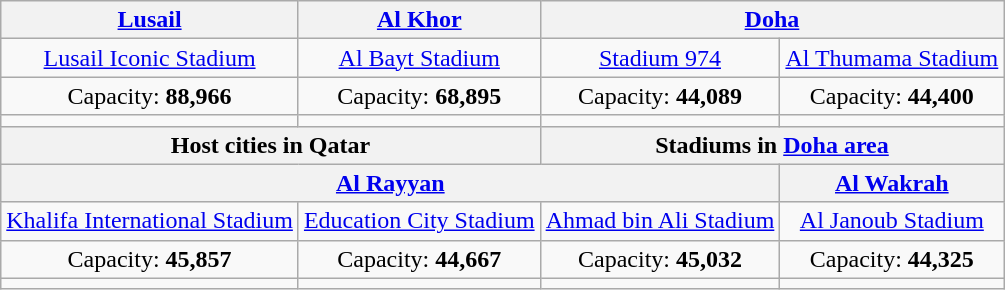<table class="wikitable" style="text-align:center">
<tr>
<th><a href='#'>Lusail</a></th>
<th><a href='#'>Al Khor</a></th>
<th colspan=2><a href='#'>Doha</a></th>
</tr>
<tr>
<td><a href='#'>Lusail Iconic Stadium</a></td>
<td><a href='#'>Al Bayt Stadium</a></td>
<td><a href='#'>Stadium 974</a></td>
<td><a href='#'>Al Thumama Stadium</a></td>
</tr>
<tr>
<td>Capacity: <strong>88,966</strong></td>
<td>Capacity: <strong>68,895</strong></td>
<td>Capacity: <strong>44,089</strong></td>
<td>Capacity: <strong>44,400</strong></td>
</tr>
<tr>
<td></td>
<td></td>
<td></td>
<td></td>
</tr>
<tr>
<th rowspan="1" colspan="2">Host cities in Qatar</th>
<th rowspan="1" colspan="2">Stadiums in <a href='#'>Doha area</a></th>
</tr>
<tr>
<th colspan="3"><a href='#'>Al Rayyan</a></th>
<th><a href='#'>Al Wakrah</a></th>
</tr>
<tr>
<td><a href='#'>Khalifa International Stadium</a></td>
<td><a href='#'>Education City Stadium</a></td>
<td><a href='#'>Ahmad bin Ali Stadium</a> </td>
<td><a href='#'>Al Janoub Stadium</a></td>
</tr>
<tr>
<td>Capacity: <strong>45,857</strong></td>
<td>Capacity: <strong>44,667</strong></td>
<td>Capacity: <strong>45,032</strong></td>
<td>Capacity: <strong>44,325</strong></td>
</tr>
<tr>
<td></td>
<td></td>
<td></td>
<td></td>
</tr>
</table>
